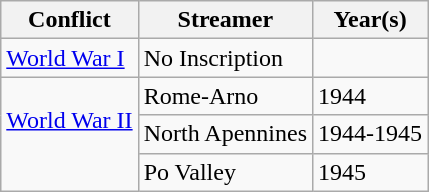<table class=wikitable>
<tr>
<th>Conflict</th>
<th>Streamer</th>
<th>Year(s)</th>
</tr>
<tr>
<td rowspan="1"><a href='#'>World War I</a> <br> </td>
<td>No Inscription</td>
<td></td>
</tr>
<tr>
<td rowspan="3"><a href='#'>World War II</a> <br> <br> </td>
<td>Rome-Arno</td>
<td>1944</td>
</tr>
<tr>
<td>North Apennines</td>
<td>1944-1945</td>
</tr>
<tr>
<td>Po Valley</td>
<td>1945</td>
</tr>
</table>
